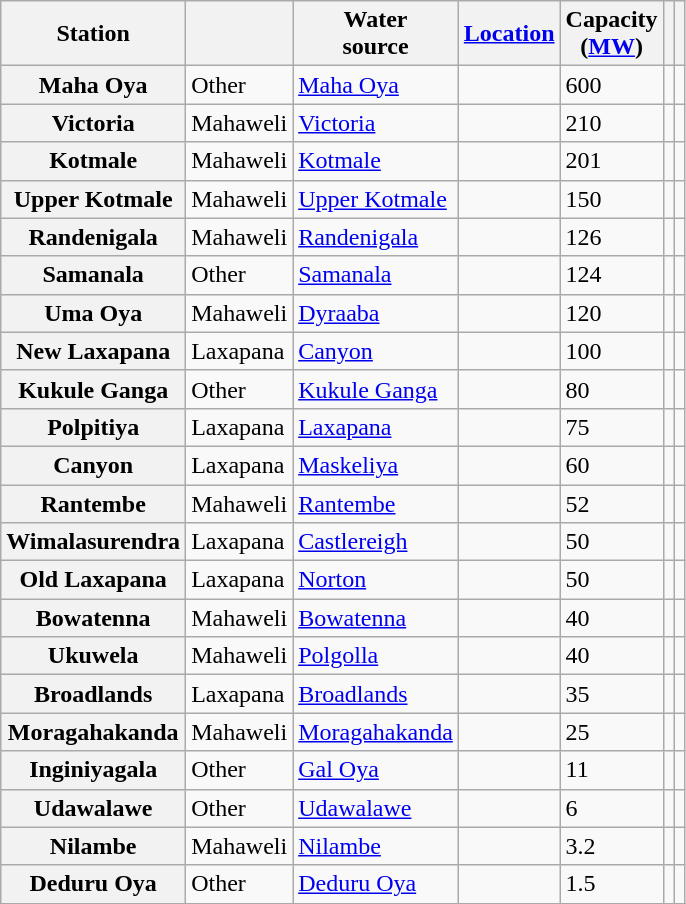<table class="wikitable plainrowheaders sortable">
<tr>
<th scope="col">Station</th>
<th scope="col"></th>
<th scope="col">Water<br>source</th>
<th scope="col" class="unsortable"><a href='#'>Location</a></th>
<th scope="col">Capacity<br>(<a href='#'>MW</a>)</th>
<th scope="col"> </th>
<th scope="col" class="unsortable"></th>
</tr>
<tr>
<th scope="row">Maha Oya</th>
<td>Other</td>
<td><a href='#'>Maha Oya</a></td>
<td></td>
<td>600</td>
<td></td>
<td></td>
</tr>
<tr>
<th scope="row">Victoria</th>
<td>Mahaweli</td>
<td><a href='#'>Victoria</a></td>
<td></td>
<td>210</td>
<td></td>
<td></td>
</tr>
<tr>
<th scope="row">Kotmale</th>
<td>Mahaweli</td>
<td><a href='#'>Kotmale</a></td>
<td></td>
<td>201</td>
<td></td>
<td></td>
</tr>
<tr>
<th scope="row">Upper Kotmale</th>
<td>Mahaweli</td>
<td><a href='#'>Upper Kotmale</a></td>
<td></td>
<td>150</td>
<td></td>
<td></td>
</tr>
<tr>
<th scope="row">Randenigala</th>
<td>Mahaweli</td>
<td><a href='#'>Randenigala</a></td>
<td></td>
<td>126</td>
<td></td>
<td></td>
</tr>
<tr>
<th scope="row">Samanala</th>
<td>Other</td>
<td><a href='#'>Samanala</a></td>
<td></td>
<td>124</td>
<td></td>
<td></td>
</tr>
<tr>
<th scope="row">Uma Oya</th>
<td>Mahaweli</td>
<td><a href='#'>Dyraaba</a></td>
<td></td>
<td>120</td>
<td></td>
<td></td>
</tr>
<tr>
<th scope="row">New Laxapana</th>
<td>Laxapana</td>
<td><a href='#'>Canyon</a></td>
<td></td>
<td>100</td>
<td></td>
<td></td>
</tr>
<tr>
<th scope="row">Kukule Ganga</th>
<td>Other</td>
<td><a href='#'>Kukule Ganga</a></td>
<td></td>
<td>80</td>
<td></td>
<td></td>
</tr>
<tr>
<th scope="row">Polpitiya</th>
<td>Laxapana</td>
<td><a href='#'>Laxapana</a></td>
<td></td>
<td>75</td>
<td></td>
<td></td>
</tr>
<tr>
<th scope="row">Canyon</th>
<td>Laxapana</td>
<td><a href='#'>Maskeliya</a></td>
<td></td>
<td>60</td>
<td></td>
<td></td>
</tr>
<tr>
<th scope="row">Rantembe</th>
<td>Mahaweli</td>
<td><a href='#'>Rantembe</a></td>
<td></td>
<td>52</td>
<td></td>
<td></td>
</tr>
<tr>
<th scope="row">Wimalasurendra</th>
<td>Laxapana</td>
<td><a href='#'>Castlereigh</a></td>
<td></td>
<td>50</td>
<td></td>
<td></td>
</tr>
<tr>
<th scope="row">Old Laxapana</th>
<td>Laxapana</td>
<td><a href='#'>Norton</a></td>
<td></td>
<td>50</td>
<td></td>
<td></td>
</tr>
<tr>
<th scope="row">Bowatenna</th>
<td>Mahaweli</td>
<td><a href='#'>Bowatenna</a></td>
<td></td>
<td>40</td>
<td></td>
<td></td>
</tr>
<tr>
<th scope="row">Ukuwela</th>
<td>Mahaweli</td>
<td><a href='#'>Polgolla</a></td>
<td></td>
<td>40</td>
<td></td>
<td></td>
</tr>
<tr>
<th scope="row">Broadlands</th>
<td>Laxapana</td>
<td><a href='#'>Broadlands</a></td>
<td></td>
<td>35</td>
<td></td>
<td></td>
</tr>
<tr>
<th scope="row">Moragahakanda</th>
<td>Mahaweli</td>
<td><a href='#'>Moragahakanda</a></td>
<td></td>
<td>25</td>
<td></td>
<td></td>
</tr>
<tr>
<th scope="row">Inginiyagala</th>
<td>Other</td>
<td><a href='#'>Gal Oya</a></td>
<td></td>
<td>11</td>
<td></td>
<td></td>
</tr>
<tr>
<th scope="row">Udawalawe</th>
<td>Other</td>
<td><a href='#'>Udawalawe</a></td>
<td></td>
<td>6</td>
<td></td>
<td></td>
</tr>
<tr>
<th scope="row">Nilambe</th>
<td>Mahaweli</td>
<td><a href='#'>Nilambe</a></td>
<td></td>
<td>3.2</td>
<td></td>
<td></td>
</tr>
<tr>
<th scope="row">Deduru Oya</th>
<td>Other</td>
<td><a href='#'>Deduru Oya</a></td>
<td></td>
<td>1.5</td>
<td></td>
<td></td>
</tr>
<tr>
</tr>
</table>
